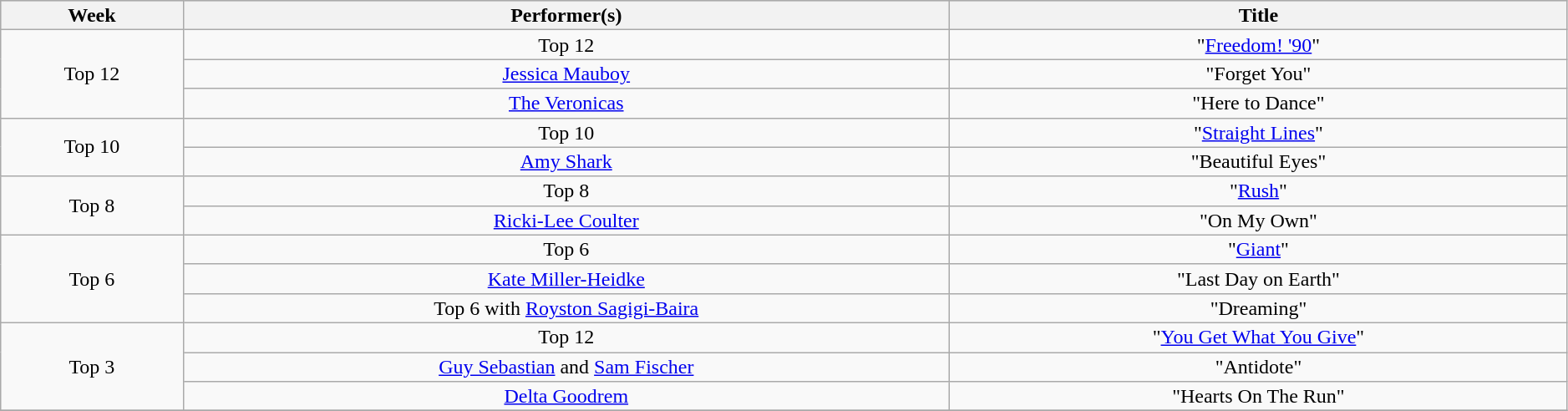<table class="wikitable plainrowheaders" style="text-align:center; line-height:16px; width:99%;">
<tr style="background:#ccc; text-align:center;">
<th>Week</th>
<th>Performer(s)</th>
<th>Title</th>
</tr>
<tr>
<td rowspan=3>Top 12</td>
<td>Top 12</td>
<td>"<a href='#'>Freedom! '90</a>"</td>
</tr>
<tr>
<td><a href='#'>Jessica Mauboy</a></td>
<td>"Forget You"</td>
</tr>
<tr>
<td><a href='#'>The Veronicas</a></td>
<td>"Here to Dance"</td>
</tr>
<tr>
<td rowspan=2>Top 10</td>
<td>Top 10</td>
<td>"<a href='#'>Straight Lines</a>"</td>
</tr>
<tr>
<td><a href='#'>Amy Shark</a></td>
<td>"Beautiful Eyes"</td>
</tr>
<tr>
<td rowspan=2>Top 8</td>
<td>Top 8</td>
<td>"<a href='#'>Rush</a>"</td>
</tr>
<tr>
<td><a href='#'>Ricki-Lee Coulter</a></td>
<td>"On My Own"</td>
</tr>
<tr>
<td rowspan=3>Top 6</td>
<td>Top 6</td>
<td>"<a href='#'>Giant</a>"</td>
</tr>
<tr>
<td><a href='#'>Kate Miller-Heidke</a></td>
<td>"Last Day on Earth"</td>
</tr>
<tr>
<td>Top 6 with <a href='#'>Royston Sagigi-Baira</a></td>
<td>"Dreaming"</td>
</tr>
<tr>
<td rowspan=3>Top 3</td>
<td>Top 12</td>
<td>"<a href='#'>You Get What You Give</a>"</td>
</tr>
<tr>
<td><a href='#'>Guy Sebastian</a> and <a href='#'>Sam Fischer</a></td>
<td>"Antidote"</td>
</tr>
<tr>
<td><a href='#'>Delta Goodrem</a></td>
<td>"Hearts On The Run"</td>
</tr>
<tr>
</tr>
</table>
